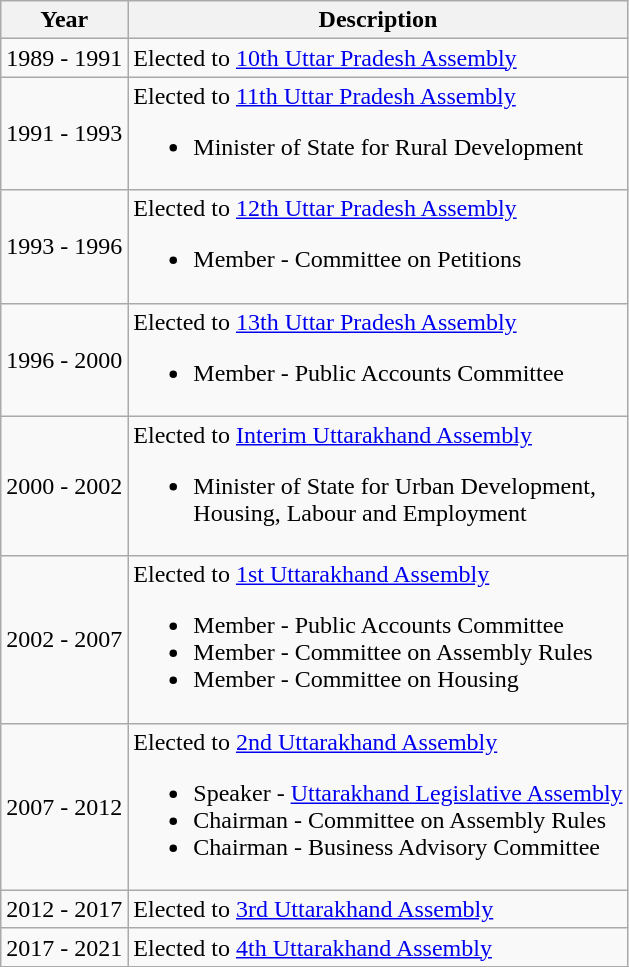<table class="wikitable">
<tr>
<th>Year</th>
<th>Description</th>
</tr>
<tr>
<td>1989 - 1991</td>
<td>Elected to <a href='#'>10th Uttar Pradesh Assembly</a></td>
</tr>
<tr>
<td>1991 - 1993</td>
<td>Elected to <a href='#'>11th Uttar Pradesh Assembly</a><br><ul><li>Minister of State for Rural Development </li></ul></td>
</tr>
<tr>
<td>1993 - 1996</td>
<td>Elected to <a href='#'>12th Uttar Pradesh Assembly</a><br><ul><li>Member - Committee on Petitions </li></ul></td>
</tr>
<tr>
<td>1996 - 2000</td>
<td>Elected to <a href='#'>13th Uttar Pradesh Assembly</a><br><ul><li>Member - Public Accounts Committee </li></ul></td>
</tr>
<tr>
<td>2000 - 2002</td>
<td>Elected to <a href='#'>Interim Uttarakhand Assembly</a><br><ul><li>Minister of State for Urban Development, <br> Housing, Labour and Employment </li></ul></td>
</tr>
<tr>
<td>2002 - 2007</td>
<td>Elected to <a href='#'>1st Uttarakhand Assembly</a><br><ul><li>Member - Public Accounts Committee </li><li>Member - Committee on Assembly Rules </li><li>Member - Committee on Housing </li></ul></td>
</tr>
<tr>
<td>2007 - 2012</td>
<td>Elected to <a href='#'>2nd Uttarakhand Assembly</a><br><ul><li>Speaker - <a href='#'>Uttarakhand Legislative Assembly</a> </li><li>Chairman - Committee on Assembly Rules </li><li>Chairman - Business Advisory Committee </li></ul></td>
</tr>
<tr>
<td>2012 - 2017</td>
<td>Elected to <a href='#'>3rd Uttarakhand Assembly</a></td>
</tr>
<tr>
<td>2017 - 2021</td>
<td>Elected to <a href='#'>4th Uttarakhand Assembly</a></td>
</tr>
<tr>
</tr>
</table>
